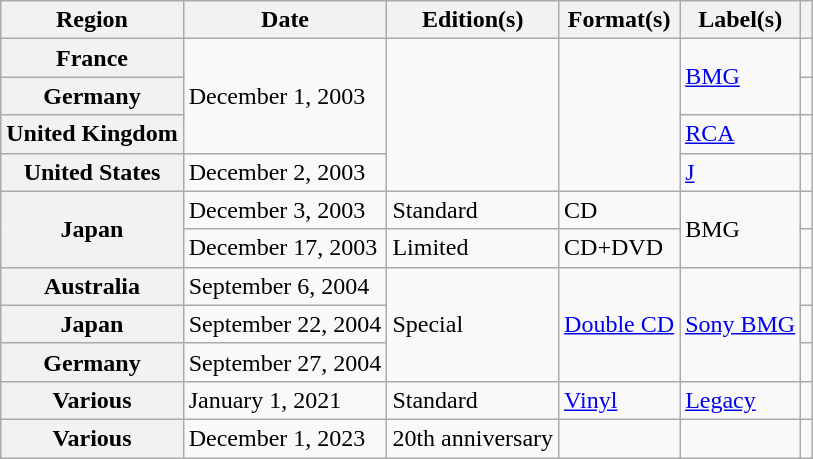<table class="wikitable sortable plainrowheaders">
<tr>
<th scope="col">Region</th>
<th scope="col">Date</th>
<th scope="col">Edition(s)</th>
<th scope="col">Format(s)</th>
<th scope="col">Label(s)</th>
<th scope="col"></th>
</tr>
<tr>
<th scope="row">France</th>
<td rowspan="3">December 1, 2003</td>
<td rowspan="4"></td>
<td rowspan="4"></td>
<td rowspan="2"><a href='#'>BMG</a></td>
<td></td>
</tr>
<tr>
<th scope="row">Germany</th>
<td></td>
</tr>
<tr>
<th scope="row">United Kingdom</th>
<td><a href='#'>RCA</a></td>
<td></td>
</tr>
<tr>
<th scope="row">United States</th>
<td>December 2, 2003</td>
<td><a href='#'>J</a></td>
<td></td>
</tr>
<tr>
<th scope="row" rowspan="2">Japan</th>
<td>December 3, 2003</td>
<td>Standard</td>
<td>CD</td>
<td rowspan="2">BMG</td>
<td></td>
</tr>
<tr>
<td>December 17, 2003</td>
<td>Limited</td>
<td>CD+DVD</td>
<td></td>
</tr>
<tr>
<th scope="row">Australia</th>
<td>September 6, 2004</td>
<td rowspan="3">Special</td>
<td rowspan="3"><a href='#'>Double CD</a></td>
<td rowspan="3"><a href='#'>Sony BMG</a></td>
<td></td>
</tr>
<tr>
<th scope="row">Japan</th>
<td>September 22, 2004</td>
<td></td>
</tr>
<tr>
<th scope="row">Germany</th>
<td>September 27, 2004</td>
<td></td>
</tr>
<tr>
<th scope="row">Various</th>
<td>January 1, 2021</td>
<td>Standard</td>
<td><a href='#'>Vinyl</a></td>
<td><a href='#'>Legacy</a></td>
<td></td>
</tr>
<tr>
<th scope="row">Various</th>
<td>December 1, 2023</td>
<td>20th anniversary</td>
<td></td>
<td></td>
<td></td>
</tr>
</table>
